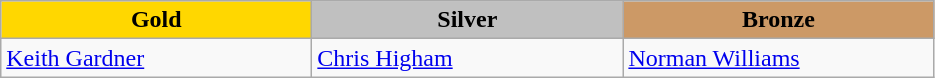<table class="wikitable" style="text-align:left">
<tr align="center">
<td width=200 bgcolor=gold><strong>Gold</strong></td>
<td width=200 bgcolor=silver><strong>Silver</strong></td>
<td width=200 bgcolor=CC9966><strong>Bronze</strong></td>
</tr>
<tr>
<td><a href='#'>Keith Gardner</a><br><em></em></td>
<td><a href='#'>Chris Higham</a><br><em></em></td>
<td><a href='#'>Norman Williams</a><br><em></em></td>
</tr>
</table>
